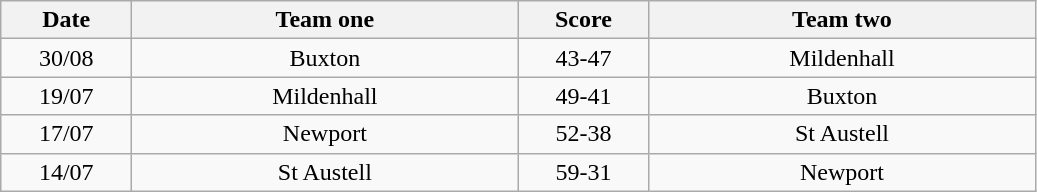<table class="wikitable" style="text-align: center">
<tr>
<th width=80>Date</th>
<th width=250>Team one</th>
<th width=80>Score</th>
<th width=250>Team two</th>
</tr>
<tr>
<td>30/08</td>
<td>Buxton</td>
<td>43-47</td>
<td>Mildenhall</td>
</tr>
<tr>
<td>19/07</td>
<td>Mildenhall</td>
<td>49-41</td>
<td>Buxton</td>
</tr>
<tr>
<td>17/07</td>
<td>Newport</td>
<td>52-38</td>
<td>St Austell</td>
</tr>
<tr>
<td>14/07</td>
<td>St Austell</td>
<td>59-31</td>
<td>Newport</td>
</tr>
</table>
